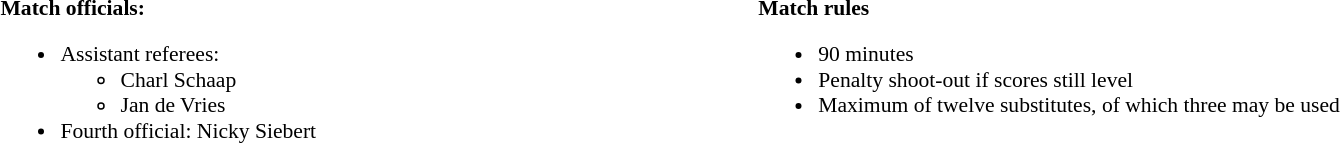<table style="width:100%;font-size:90%">
<tr>
<td><br><strong>Match officials:</strong><ul><li>Assistant referees:<ul><li>Charl Schaap</li><li>Jan de Vries</li></ul></li><li>Fourth official: Nicky Siebert</li></ul></td>
<td style="width:60%; vertical-align:top;"><br><strong>Match rules</strong><ul><li>90 minutes</li><li>Penalty shoot-out if scores still level</li><li>Maximum of twelve substitutes, of which three may be used</li></ul></td>
</tr>
</table>
